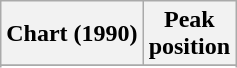<table class="wikitable sortable plainrowheaders" style="text-align:center">
<tr>
<th scope="col">Chart (1990)</th>
<th scope="col">Peak<br> position</th>
</tr>
<tr>
</tr>
<tr>
</tr>
</table>
